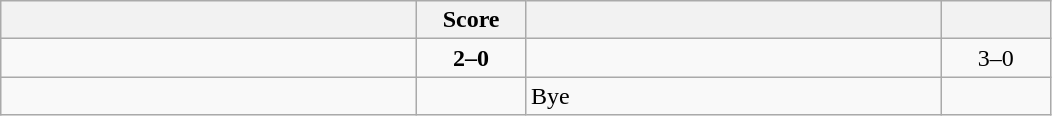<table class="wikitable" style="text-align: center; ">
<tr>
<th align="right" width="270"></th>
<th width="65">Score</th>
<th align="left" width="270"></th>
<th width="65"></th>
</tr>
<tr>
<td align="left"><strong></strong></td>
<td><strong>2–0</strong></td>
<td align="left"></td>
<td>3–0 <strong></strong></td>
</tr>
<tr>
<td align="left"><strong></strong></td>
<td></td>
<td align="left">Bye</td>
<td></td>
</tr>
</table>
